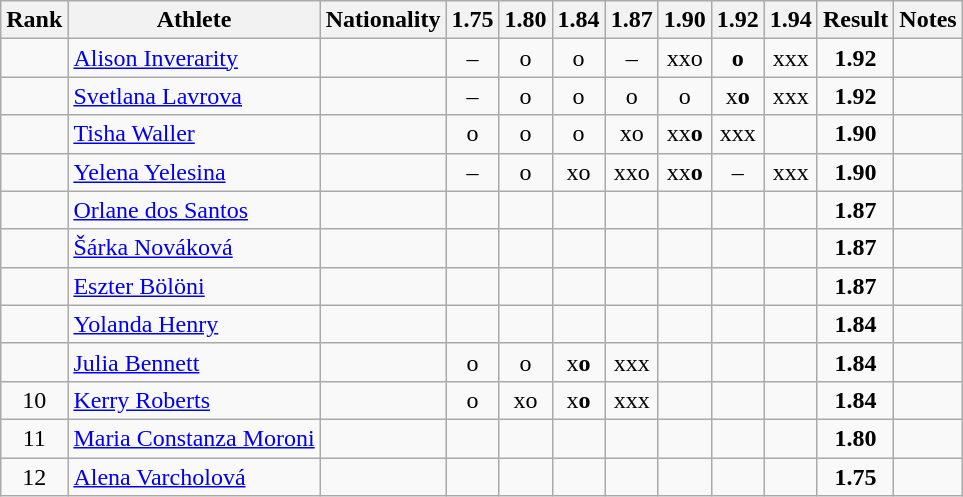<table class="wikitable sortable" style="text-align:center">
<tr>
<th>Rank</th>
<th>Athlete</th>
<th>Nationality</th>
<th>1.75</th>
<th>1.80</th>
<th>1.84</th>
<th>1.87</th>
<th>1.90</th>
<th>1.92</th>
<th>1.94</th>
<th>Result</th>
<th>Notes</th>
</tr>
<tr>
<td></td>
<td align=left><a href='#'>Alison Inverarity</a></td>
<td align=left></td>
<td>–</td>
<td>o</td>
<td>o</td>
<td>–</td>
<td>xxo</td>
<td><strong>o</strong></td>
<td>xxx</td>
<td><strong>1.92</strong></td>
<td></td>
</tr>
<tr>
<td></td>
<td align=left><a href='#'>Svetlana Lavrova</a></td>
<td align=left></td>
<td>–</td>
<td>o</td>
<td>o</td>
<td>o</td>
<td>o</td>
<td>x<strong>o</strong></td>
<td>xxx</td>
<td><strong>1.92</strong></td>
<td></td>
</tr>
<tr>
<td></td>
<td align=left><a href='#'>Tisha Waller</a></td>
<td align=left></td>
<td>o</td>
<td>o</td>
<td>o</td>
<td>xo</td>
<td>xx<strong>o</strong></td>
<td>xxx</td>
<td></td>
<td><strong>1.90</strong></td>
<td></td>
</tr>
<tr>
<td></td>
<td align=left><a href='#'>Yelena Yelesina</a></td>
<td align=left></td>
<td>–</td>
<td>o</td>
<td>xo</td>
<td>xxo</td>
<td>xx<strong>o</strong></td>
<td>–</td>
<td>xxx</td>
<td><strong>1.90</strong></td>
<td></td>
</tr>
<tr>
<td></td>
<td align=left><a href='#'>Orlane dos Santos</a></td>
<td align=left></td>
<td></td>
<td></td>
<td></td>
<td></td>
<td></td>
<td></td>
<td></td>
<td><strong>1.87</strong></td>
<td></td>
</tr>
<tr>
<td></td>
<td align=left><a href='#'>Šárka Nováková</a></td>
<td align=left></td>
<td></td>
<td></td>
<td></td>
<td></td>
<td></td>
<td></td>
<td></td>
<td><strong>1.87</strong></td>
<td></td>
</tr>
<tr>
<td></td>
<td align=left><a href='#'>Eszter Bölöni</a></td>
<td align=left></td>
<td></td>
<td></td>
<td></td>
<td></td>
<td></td>
<td></td>
<td></td>
<td><strong>1.87</strong></td>
<td></td>
</tr>
<tr>
<td></td>
<td align=left><a href='#'>Yolanda Henry</a></td>
<td align=left></td>
<td></td>
<td></td>
<td></td>
<td></td>
<td></td>
<td></td>
<td></td>
<td><strong>1.84</strong></td>
<td></td>
</tr>
<tr>
<td></td>
<td align=left><a href='#'>Julia Bennett</a></td>
<td align=left></td>
<td>o</td>
<td>o</td>
<td>x<strong>o</strong></td>
<td>xxx</td>
<td></td>
<td></td>
<td></td>
<td><strong>1.84</strong></td>
<td></td>
</tr>
<tr>
<td>10</td>
<td align=left><a href='#'>Kerry Roberts</a></td>
<td align=left></td>
<td>o</td>
<td>xo</td>
<td>x<strong>o</strong></td>
<td>xxx</td>
<td></td>
<td></td>
<td></td>
<td><strong>1.84</strong></td>
<td></td>
</tr>
<tr>
<td>11</td>
<td align=left><a href='#'>Maria Constanza Moroni</a></td>
<td align=left></td>
<td></td>
<td></td>
<td></td>
<td></td>
<td></td>
<td></td>
<td></td>
<td><strong>1.80</strong></td>
<td></td>
</tr>
<tr>
<td>12</td>
<td align=left><a href='#'>Alena Varcholová</a></td>
<td align=left></td>
<td></td>
<td></td>
<td></td>
<td></td>
<td></td>
<td></td>
<td></td>
<td><strong>1.75</strong></td>
<td></td>
</tr>
</table>
